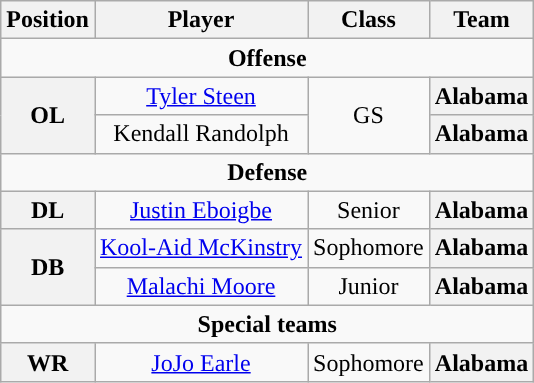<table class="wikitable">
<tr>
<th>Position</th>
<th>Player</th>
<th>Class</th>
<th>Team</th>
</tr>
<tr>
<td colspan="4" style="text-align:center; "><strong>Offense</strong></td>
</tr>
<tr style="text-align:center;">
<th rowspan="2">OL</th>
<td><a href='#'>Tyler Steen</a></td>
<td rowspan="2">GS</td>
<th style=>Alabama</th>
</tr>
<tr style="text-align:center;">
<td>Kendall Randolph</td>
<th style=>Alabama</th>
</tr>
<tr>
<td colspan="4" style="text-align:center; "><strong>Defense</strong></td>
</tr>
<tr style="text-align:center;">
<th rowspan="1">DL</th>
<td><a href='#'>Justin Eboigbe</a></td>
<td>Senior</td>
<th style=>Alabama</th>
</tr>
<tr style="text-align:center;">
<th rowspan="2">DB</th>
<td><a href='#'>Kool-Aid McKinstry</a></td>
<td>Sophomore</td>
<th style=>Alabama</th>
</tr>
<tr style="text-align:center;">
<td><a href='#'>Malachi Moore</a></td>
<td>Junior</td>
<th style=>Alabama</th>
</tr>
<tr>
<td colspan="4" style="text-align:center; "><strong>Special teams</strong></td>
</tr>
<tr style="text-align:center;">
<th rowspan="1">WR</th>
<td><a href='#'>JoJo Earle</a></td>
<td>Sophomore</td>
<th style=>Alabama</th>
</tr>
</table>
